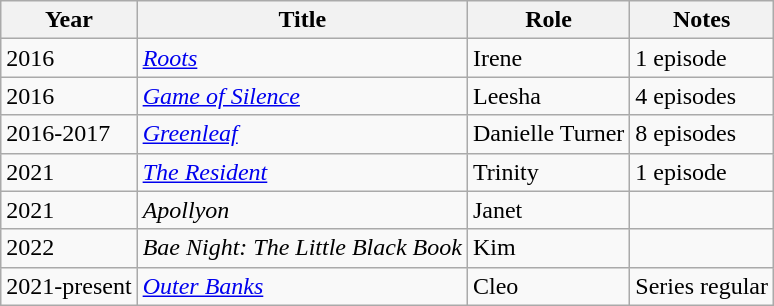<table class="wikitable sortable">
<tr>
<th>Year</th>
<th>Title</th>
<th>Role</th>
<th class="unsortable">Notes</th>
</tr>
<tr>
<td>2016</td>
<td><em><a href='#'>Roots</a></em></td>
<td>Irene</td>
<td>1 episode</td>
</tr>
<tr>
<td>2016</td>
<td><em><a href='#'>Game of Silence</a></em></td>
<td>Leesha</td>
<td>4 episodes</td>
</tr>
<tr>
<td>2016-2017</td>
<td><em><a href='#'>Greenleaf</a></em></td>
<td>Danielle Turner</td>
<td>8 episodes</td>
</tr>
<tr>
<td>2021</td>
<td><em><a href='#'>The Resident</a></em></td>
<td>Trinity</td>
<td>1 episode</td>
</tr>
<tr>
<td>2021</td>
<td><em>Apollyon</em></td>
<td>Janet</td>
<td></td>
</tr>
<tr>
<td>2022</td>
<td><em>Bae Night: The Little Black Book</em></td>
<td>Kim</td>
<td></td>
</tr>
<tr>
<td>2021-present</td>
<td><em><a href='#'>Outer Banks</a></em></td>
<td>Cleo</td>
<td>Series regular</td>
</tr>
</table>
